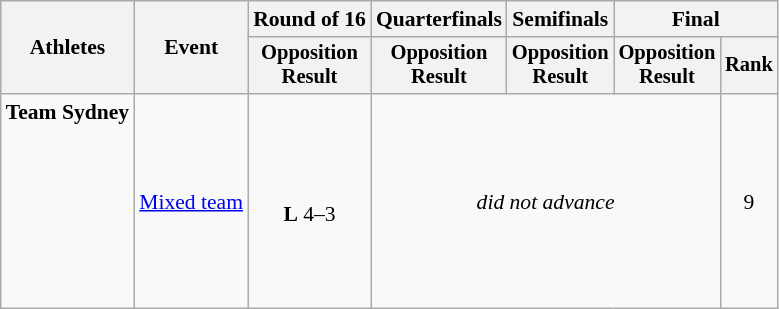<table class="wikitable" style="font-size:90%">
<tr>
<th rowspan=2>Athletes</th>
<th rowspan=2>Event</th>
<th>Round of 16</th>
<th>Quarterfinals</th>
<th>Semifinals</th>
<th colspan=2>Final</th>
</tr>
<tr style="font-size:95%">
<th>Opposition<br>Result</th>
<th>Opposition<br>Result</th>
<th>Opposition<br>Result</th>
<th>Opposition<br>Result</th>
<th>Rank</th>
</tr>
<tr align=center>
<td align=left><strong>Team Sydney</strong><br><br><br><br><br><br><br><br></td>
<td align=left><a href='#'>Mixed team</a></td>
<td><br><strong>L</strong> 4–3</td>
<td colspan=3><em>did not advance</em></td>
<td>9</td>
</tr>
</table>
